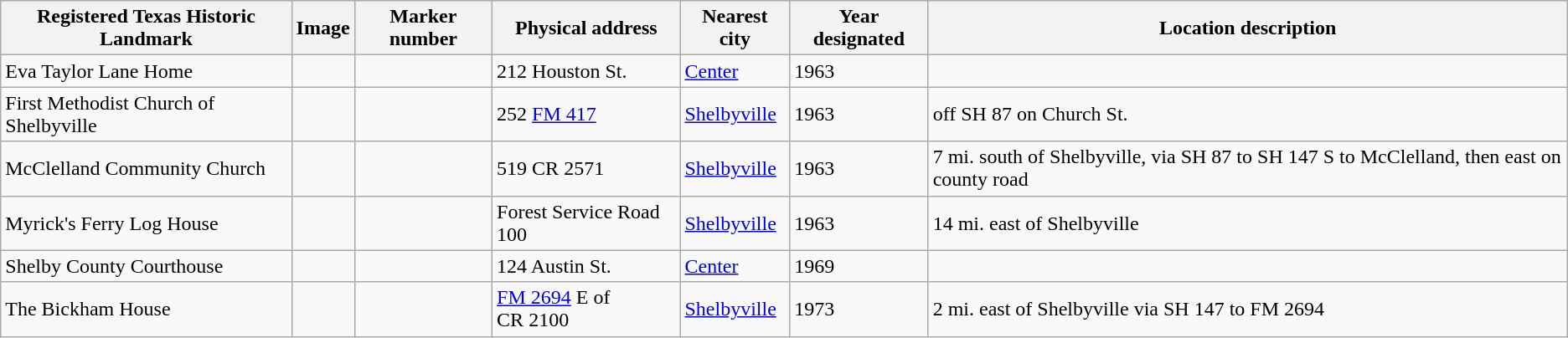<table class="wikitable sortable">
<tr>
<th>Registered Texas Historic Landmark</th>
<th>Image</th>
<th>Marker number</th>
<th>Physical address</th>
<th>Nearest city</th>
<th>Year designated</th>
<th>Location description</th>
</tr>
<tr>
<td>Eva Taylor Lane Home</td>
<td></td>
<td></td>
<td>212 Houston St.<br></td>
<td><a href='#'>Center</a></td>
<td>1963</td>
<td></td>
</tr>
<tr>
<td>First Methodist Church of Shelbyville</td>
<td></td>
<td></td>
<td>252 <a href='#'>FM 417</a><br></td>
<td><a href='#'>Shelbyville</a></td>
<td>1963</td>
<td>off SH 87 on Church St.</td>
</tr>
<tr>
<td>McClelland Community Church</td>
<td></td>
<td></td>
<td>519 CR 2571<br></td>
<td><a href='#'>Shelbyville</a></td>
<td>1963</td>
<td>7 mi. south of Shelbyville, via SH 87 to SH 147 S to McClelland, then east on county road</td>
</tr>
<tr>
<td>Myrick's Ferry Log House</td>
<td></td>
<td></td>
<td>Forest Service Road 100 </td>
<td><a href='#'>Shelbyville</a></td>
<td>1963</td>
<td>14 mi. east of Shelbyville</td>
</tr>
<tr>
<td>Shelby County Courthouse</td>
<td></td>
<td></td>
<td>124 Austin St.<br></td>
<td><a href='#'>Center</a></td>
<td>1969</td>
<td></td>
</tr>
<tr>
<td>The Bickham House</td>
<td></td>
<td></td>
<td><a href='#'>FM 2694</a> E of CR 2100<br></td>
<td><a href='#'>Shelbyville</a></td>
<td>1973</td>
<td>2 mi. east of Shelbyville via SH 147 to FM 2694</td>
</tr>
</table>
